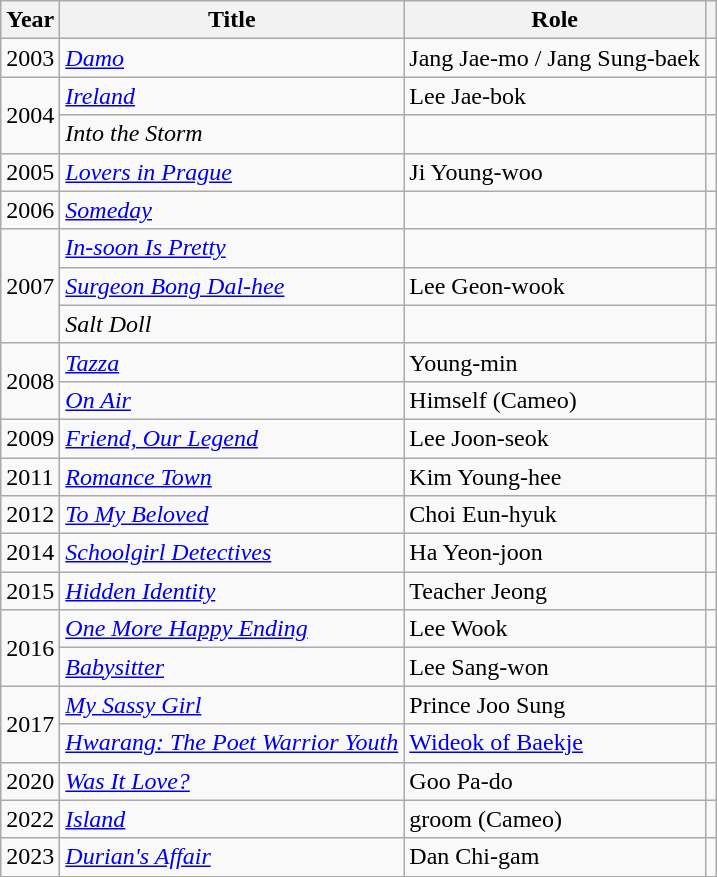<table class="wikitable plainrowheaders">
<tr>
<th scope="col">Year</th>
<th scope="col">Title</th>
<th scope="col">Role</th>
<th scope="col" class="unsortable"></th>
</tr>
<tr>
<td>2003</td>
<td><em><a href='#'>Damo</a></em></td>
<td>Jang Jae-mo / Jang Sung-baek</td>
<td></td>
</tr>
<tr>
<td rowspan="2">2004</td>
<td><em><a href='#'>Ireland</a></em></td>
<td>Lee Jae-bok</td>
<td></td>
</tr>
<tr>
<td><em>Into the Storm</em></td>
<td></td>
<td></td>
</tr>
<tr>
<td>2005</td>
<td><em><a href='#'>Lovers in Prague</a></em></td>
<td>Ji Young-woo</td>
<td></td>
</tr>
<tr>
<td>2006</td>
<td><em><a href='#'>Someday</a></em></td>
<td></td>
<td></td>
</tr>
<tr>
<td rowspan="3">2007</td>
<td><em><a href='#'>In-soon Is Pretty</a></em></td>
<td></td>
<td></td>
</tr>
<tr>
<td><em><a href='#'>Surgeon Bong Dal-hee</a></em></td>
<td>Lee Geon-wook</td>
<td></td>
</tr>
<tr>
<td><em>Salt Doll</em></td>
<td></td>
<td></td>
</tr>
<tr>
<td rowspan="2">2008</td>
<td><em><a href='#'>Tazza</a></em></td>
<td>Young-min</td>
<td></td>
</tr>
<tr>
<td><em><a href='#'>On Air</a></em></td>
<td>Himself (Cameo)</td>
<td></td>
</tr>
<tr>
<td>2009</td>
<td><em><a href='#'>Friend, Our Legend</a></em></td>
<td>Lee Joon-seok</td>
<td></td>
</tr>
<tr>
<td>2011</td>
<td><em><a href='#'>Romance Town</a></em></td>
<td>Kim Young-hee</td>
<td></td>
</tr>
<tr>
<td>2012</td>
<td><em><a href='#'>To My Beloved</a></em></td>
<td>Choi Eun-hyuk</td>
<td></td>
</tr>
<tr>
<td>2014</td>
<td><em><a href='#'>Schoolgirl Detectives</a></em></td>
<td>Ha Yeon-joon</td>
<td></td>
</tr>
<tr>
<td>2015</td>
<td><em><a href='#'>Hidden Identity</a></em></td>
<td>Teacher Jeong</td>
<td></td>
</tr>
<tr>
<td rowspan="2">2016</td>
<td><em><a href='#'>One More Happy Ending</a></em></td>
<td>Lee Wook</td>
<td></td>
</tr>
<tr>
<td><em><a href='#'>Babysitter</a></em></td>
<td>Lee Sang-won</td>
<td></td>
</tr>
<tr>
<td rowspan="2">2017</td>
<td><em><a href='#'>My Sassy Girl</a></em></td>
<td>Prince Joo Sung</td>
<td></td>
</tr>
<tr>
<td><em><a href='#'>Hwarang: The Poet Warrior Youth</a></em></td>
<td><a href='#'>Wideok of Baekje</a></td>
<td></td>
</tr>
<tr>
<td>2020</td>
<td><em><a href='#'>Was It Love?</a></em></td>
<td>Goo Pa-do</td>
<td></td>
</tr>
<tr>
<td>2022</td>
<td><em><a href='#'>Island</a></em></td>
<td>groom (Cameo)</td>
<td></td>
</tr>
<tr>
<td>2023</td>
<td><em><a href='#'>Durian's Affair</a></em></td>
<td>Dan Chi-gam</td>
<td></td>
</tr>
</table>
